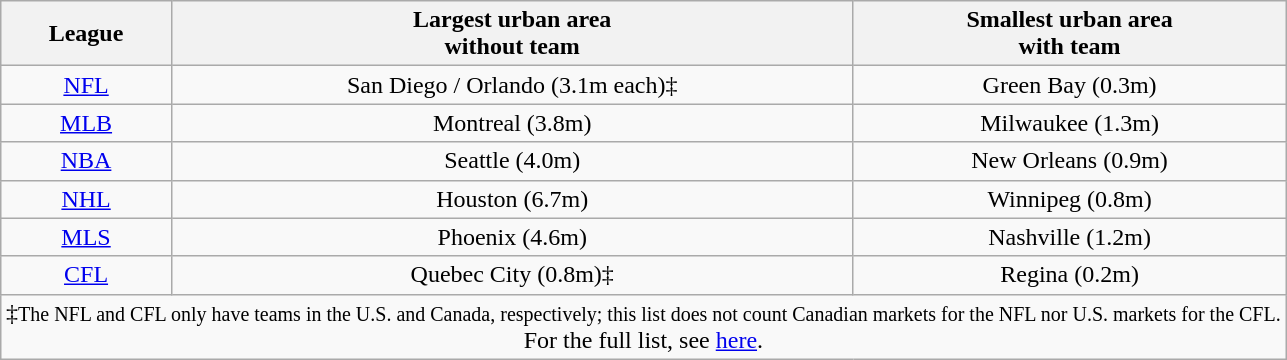<table class="wikitable" style="margin-left:1em; float:right; text-align:center;">
<tr>
<th>League</th>
<th>Largest urban area<br> without team</th>
<th>Smallest urban area<br> with team</th>
</tr>
<tr>
<td><a href='#'>NFL</a></td>
<td>San Diego / Orlando (3.1m each)‡</td>
<td>Green Bay (0.3m)</td>
</tr>
<tr>
<td><a href='#'>MLB</a></td>
<td>Montreal (3.8m)</td>
<td>Milwaukee (1.3m)</td>
</tr>
<tr>
<td><a href='#'>NBA</a></td>
<td>Seattle (4.0m)</td>
<td>New Orleans (0.9m)</td>
</tr>
<tr>
<td><a href='#'>NHL</a></td>
<td>Houston (6.7m)</td>
<td>Winnipeg (0.8m)</td>
</tr>
<tr>
<td><a href='#'>MLS</a></td>
<td>Phoenix (4.6m)</td>
<td>Nashville (1.2m)</td>
</tr>
<tr>
<td><a href='#'>CFL</a></td>
<td>Quebec City (0.8m)‡</td>
<td>Regina (0.2m)</td>
</tr>
<tr>
<td colspan="3"><span>‡<small>The NFL and CFL only have teams in the U.S. and Canada, respectively; this list does not count Canadian markets for the NFL nor U.S. markets for the CFL.</small></span><br>For the full list, see <a href='#'>here</a>.</td>
</tr>
</table>
